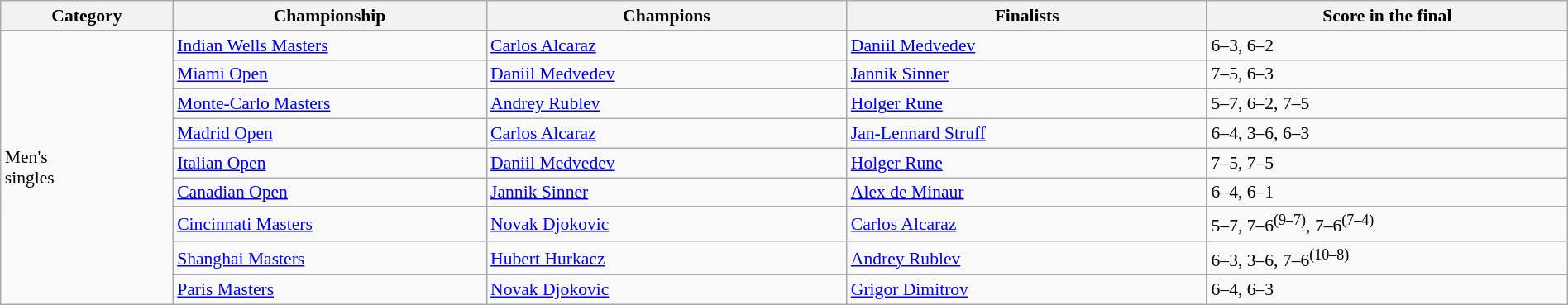<table class="wikitable nowrap" style="font-size:90%;" width="100%">
<tr>
<th style="width: 11%;">Category</th>
<th style="width: 20%;">Championship</th>
<th style="width: 23%;">Champions</th>
<th style="width: 23%;">Finalists</th>
<th style="width: 23%;">Score in the final</th>
</tr>
<tr>
<td rowspan="9">Men's<br>singles</td>
<td><a href='#'>Indian Wells Masters</a></td>
<td> <a href='#'>Carlos Alcaraz</a></td>
<td> <a href='#'>Daniil Medvedev</a></td>
<td>6–3, 6–2</td>
</tr>
<tr>
<td><a href='#'>Miami Open</a></td>
<td> <a href='#'>Daniil Medvedev</a></td>
<td> <a href='#'>Jannik Sinner</a></td>
<td>7–5, 6–3</td>
</tr>
<tr>
<td><a href='#'>Monte-Carlo Masters</a></td>
<td> <a href='#'>Andrey Rublev</a></td>
<td> <a href='#'>Holger Rune</a></td>
<td>5–7, 6–2, 7–5</td>
</tr>
<tr>
<td><a href='#'>Madrid Open</a></td>
<td> <a href='#'>Carlos Alcaraz</a></td>
<td> <a href='#'>Jan-Lennard Struff</a></td>
<td>6–4, 3–6, 6–3</td>
</tr>
<tr>
<td><a href='#'>Italian Open</a></td>
<td> <a href='#'>Daniil Medvedev</a></td>
<td> <a href='#'>Holger Rune</a></td>
<td>7–5, 7–5</td>
</tr>
<tr>
<td><a href='#'>Canadian Open</a></td>
<td> <a href='#'>Jannik Sinner</a></td>
<td> <a href='#'>Alex de Minaur</a></td>
<td>6–4, 6–1</td>
</tr>
<tr>
<td><a href='#'>Cincinnati Masters</a></td>
<td> <a href='#'>Novak Djokovic</a></td>
<td> <a href='#'>Carlos Alcaraz</a></td>
<td>5–7, 7–6<sup>(9–7)</sup>, 7–6<sup>(7–4)</sup></td>
</tr>
<tr>
<td><a href='#'>Shanghai Masters</a></td>
<td> <a href='#'>Hubert Hurkacz</a></td>
<td> <a href='#'>Andrey Rublev</a></td>
<td>6–3, 3–6, 7–6<sup>(10–8)</sup></td>
</tr>
<tr>
<td><a href='#'>Paris Masters</a></td>
<td> <a href='#'>Novak Djokovic</a></td>
<td> <a href='#'>Grigor Dimitrov</a></td>
<td>6–4, 6–3</td>
</tr>
</table>
